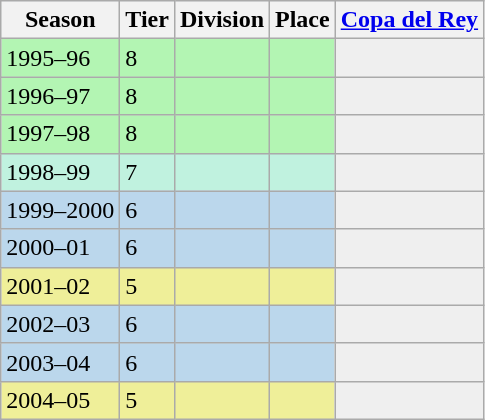<table class="wikitable">
<tr style="background:#f0f6fa;">
<th>Season</th>
<th>Tier</th>
<th>Division</th>
<th>Place</th>
<th><a href='#'>Copa del Rey</a></th>
</tr>
<tr>
<td style="background:#B3F5B3;">1995–96</td>
<td style="background:#B3F5B3;">8</td>
<td style="background:#B3F5B3;"></td>
<td style="background:#B3F5B3;"></td>
<th style="background:#efefef;"></th>
</tr>
<tr>
<td style="background:#B3F5B3;">1996–97</td>
<td style="background:#B3F5B3;">8</td>
<td style="background:#B3F5B3;"></td>
<td style="background:#B3F5B3;"></td>
<th style="background:#efefef;"></th>
</tr>
<tr>
<td style="background:#B3F5B3;">1997–98</td>
<td style="background:#B3F5B3;">8</td>
<td style="background:#B3F5B3;"></td>
<td style="background:#B3F5B3;"></td>
<th style="background:#efefef;"></th>
</tr>
<tr>
<td style="background:#C0F2DF;">1998–99</td>
<td style="background:#C0F2DF;">7</td>
<td style="background:#C0F2DF;"></td>
<td style="background:#C0F2DF;"></td>
<th style="background:#efefef;"></th>
</tr>
<tr>
<td style="background:#BBD7EC;">1999–2000</td>
<td style="background:#BBD7EC;">6</td>
<td style="background:#BBD7EC;"></td>
<td style="background:#BBD7EC;"></td>
<th style="background:#efefef;"></th>
</tr>
<tr>
<td style="background:#BBD7EC;">2000–01</td>
<td style="background:#BBD7EC;">6</td>
<td style="background:#BBD7EC;"></td>
<td style="background:#BBD7EC;"></td>
<th style="background:#efefef;"></th>
</tr>
<tr>
<td style="background:#EFEF99;">2001–02</td>
<td style="background:#EFEF99;">5</td>
<td style="background:#EFEF99;"></td>
<td style="background:#EFEF99;"></td>
<th style="background:#efefef;"></th>
</tr>
<tr>
<td style="background:#BBD7EC;">2002–03</td>
<td style="background:#BBD7EC;">6</td>
<td style="background:#BBD7EC;"></td>
<td style="background:#BBD7EC;"></td>
<th style="background:#efefef;"></th>
</tr>
<tr>
<td style="background:#BBD7EC;">2003–04</td>
<td style="background:#BBD7EC;">6</td>
<td style="background:#BBD7EC;"></td>
<td style="background:#BBD7EC;"></td>
<th style="background:#efefef;"></th>
</tr>
<tr>
<td style="background:#EFEF99;">2004–05</td>
<td style="background:#EFEF99;">5</td>
<td style="background:#EFEF99;"></td>
<td style="background:#EFEF99;"></td>
<th style="background:#efefef;"></th>
</tr>
</table>
